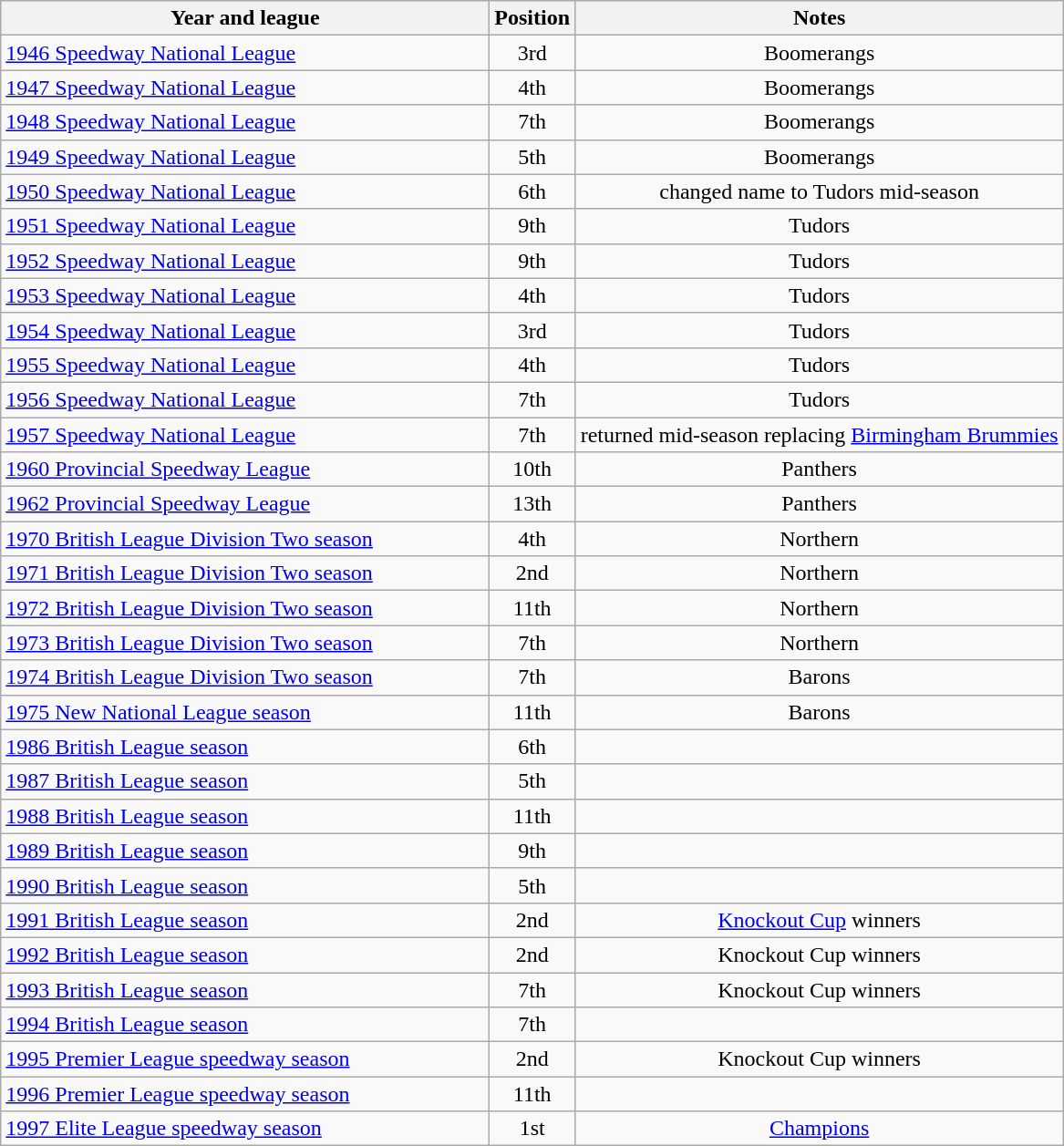<table class="wikitable">
<tr>
<th width=350>Year and league</th>
<th width=50>Position</th>
<th width=350>Notes</th>
</tr>
<tr align=center>
<td align="left"><a href='#'>1946 Speedway National League</a></td>
<td>3rd</td>
<td>Boomerangs</td>
</tr>
<tr align=center>
<td align="left"><a href='#'>1947 Speedway National League</a></td>
<td>4th</td>
<td>Boomerangs</td>
</tr>
<tr align=center>
<td align="left"><a href='#'>1948 Speedway National League</a></td>
<td>7th</td>
<td>Boomerangs</td>
</tr>
<tr align=center>
<td align="left"><a href='#'>1949 Speedway National League</a></td>
<td>5th</td>
<td>Boomerangs</td>
</tr>
<tr align=center>
<td align="left"><a href='#'>1950 Speedway National League</a></td>
<td>6th</td>
<td>changed name to Tudors mid-season</td>
</tr>
<tr align=center>
<td align="left"><a href='#'>1951 Speedway National League</a></td>
<td>9th</td>
<td>Tudors</td>
</tr>
<tr align=center>
<td align="left"><a href='#'>1952 Speedway National League</a></td>
<td>9th</td>
<td>Tudors</td>
</tr>
<tr align=center>
<td align="left"><a href='#'>1953 Speedway National League</a></td>
<td>4th</td>
<td>Tudors</td>
</tr>
<tr align=center>
<td align="left"><a href='#'>1954 Speedway National League</a></td>
<td>3rd</td>
<td>Tudors</td>
</tr>
<tr align=center>
<td align="left"><a href='#'>1955 Speedway National League</a></td>
<td>4th</td>
<td>Tudors</td>
</tr>
<tr align=center>
<td align="left"><a href='#'>1956 Speedway National League</a></td>
<td>7th</td>
<td>Tudors</td>
</tr>
<tr align=center>
<td align="left"><a href='#'>1957 Speedway National League</a></td>
<td>7th</td>
<td>returned mid-season replacing <a href='#'>Birmingham Brummies</a></td>
</tr>
<tr align=center>
<td align="left"><a href='#'>1960 Provincial Speedway League</a></td>
<td>10th</td>
<td>Panthers</td>
</tr>
<tr align=center>
<td align="left"><a href='#'>1962 Provincial Speedway League</a></td>
<td>13th</td>
<td>Panthers</td>
</tr>
<tr align=center>
<td align="left"><a href='#'>1970 British League Division Two season</a></td>
<td>4th</td>
<td>Northern</td>
</tr>
<tr align=center>
<td align="left"><a href='#'>1971 British League Division Two season</a></td>
<td>2nd</td>
<td>Northern</td>
</tr>
<tr align=center>
<td align="left"><a href='#'>1972 British League Division Two season</a></td>
<td>11th</td>
<td>Northern</td>
</tr>
<tr align=center>
<td align="left"><a href='#'>1973 British League Division Two season</a></td>
<td>7th</td>
<td>Northern</td>
</tr>
<tr align=center>
<td align="left"><a href='#'>1974 British League Division Two season</a></td>
<td>7th</td>
<td>Barons</td>
</tr>
<tr align=center>
<td align="left"><a href='#'>1975 New National League season</a></td>
<td>11th</td>
<td>Barons</td>
</tr>
<tr align=center>
<td align="left"><a href='#'>1986 British League season</a></td>
<td>6th</td>
<td></td>
</tr>
<tr align=center>
<td align="left"><a href='#'>1987 British League season</a></td>
<td>5th</td>
<td></td>
</tr>
<tr align=center>
<td align="left"><a href='#'>1988 British League season</a></td>
<td>11th</td>
<td></td>
</tr>
<tr align=center>
<td align="left"><a href='#'>1989 British League season</a></td>
<td>9th</td>
<td></td>
</tr>
<tr align=center>
<td align="left"><a href='#'>1990 British League season</a></td>
<td>5th</td>
<td></td>
</tr>
<tr align=center>
<td align="left"><a href='#'>1991 British League season</a></td>
<td>2nd</td>
<td><a href='#'>Knockout Cup</a> winners</td>
</tr>
<tr align=center>
<td align="left"><a href='#'>1992 British League season</a></td>
<td>2nd</td>
<td>Knockout Cup winners</td>
</tr>
<tr align=center>
<td align="left"><a href='#'>1993 British League season</a></td>
<td>7th</td>
<td>Knockout Cup winners</td>
</tr>
<tr align=center>
<td align="left"><a href='#'>1994 British League season</a></td>
<td>7th</td>
<td></td>
</tr>
<tr align=center>
<td align="left"><a href='#'>1995 Premier League speedway season</a></td>
<td>2nd</td>
<td>Knockout Cup winners</td>
</tr>
<tr align=center>
<td align="left"><a href='#'>1996 Premier League speedway season</a></td>
<td>11th</td>
<td></td>
</tr>
<tr align=center>
<td align="left"><a href='#'>1997 Elite League speedway season</a></td>
<td>1st</td>
<td><a href='#'>Champions</a></td>
</tr>
</table>
